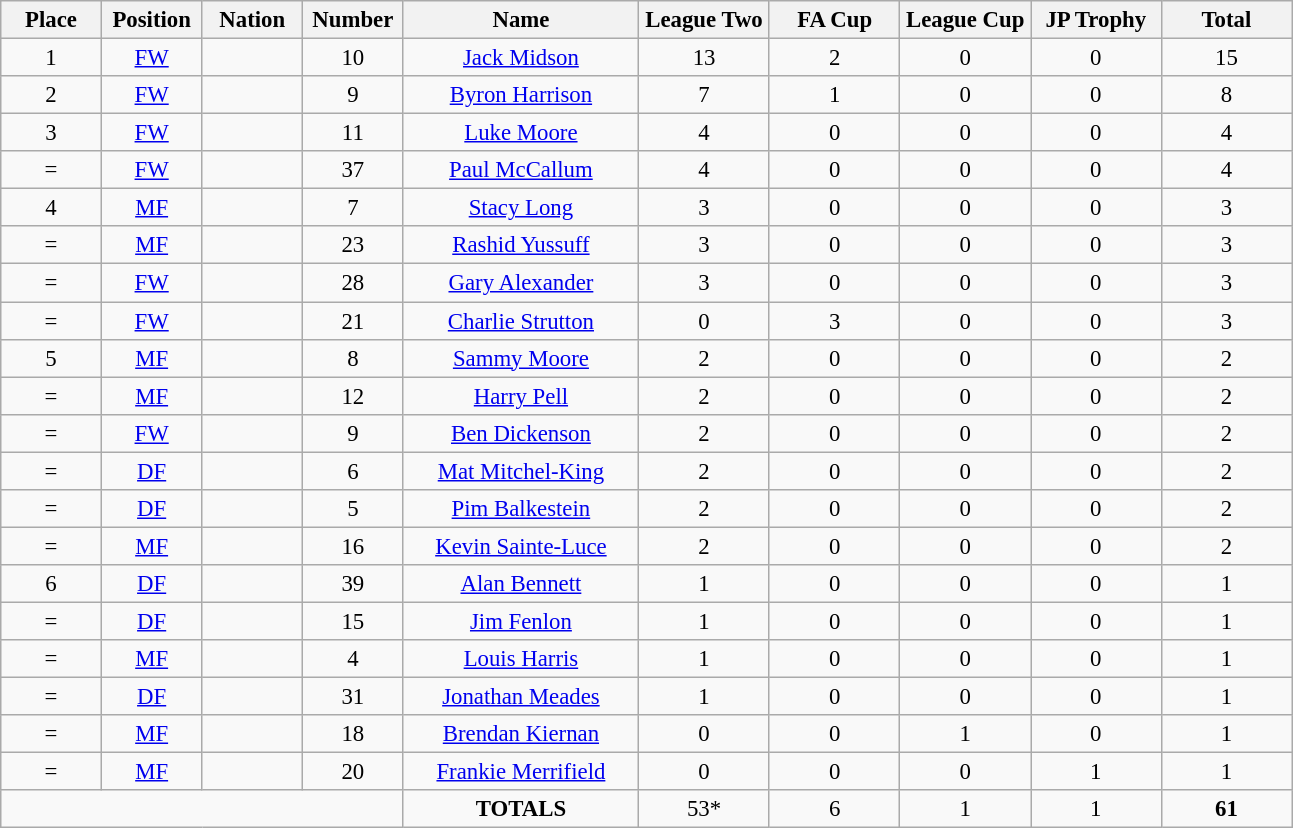<table class="wikitable" style="font-size: 95%; text-align: center;">
<tr>
<th width=60>Place</th>
<th width=60>Position</th>
<th width=60>Nation</th>
<th width=60>Number</th>
<th width=150>Name</th>
<th width=80>League Two</th>
<th width=80>FA Cup</th>
<th width=80>League Cup</th>
<th width=80>JP Trophy</th>
<th width=80>Total</th>
</tr>
<tr>
<td>1</td>
<td><a href='#'>FW</a></td>
<td></td>
<td>10</td>
<td><a href='#'>Jack Midson</a></td>
<td>13</td>
<td>2</td>
<td>0</td>
<td>0</td>
<td>15</td>
</tr>
<tr>
<td>2</td>
<td><a href='#'>FW</a></td>
<td></td>
<td>9</td>
<td><a href='#'>Byron Harrison</a></td>
<td>7</td>
<td>1</td>
<td>0</td>
<td>0</td>
<td>8</td>
</tr>
<tr>
<td>3</td>
<td><a href='#'>FW</a></td>
<td></td>
<td>11</td>
<td><a href='#'>Luke Moore</a></td>
<td>4</td>
<td>0</td>
<td>0</td>
<td>0</td>
<td>4</td>
</tr>
<tr>
<td>=</td>
<td><a href='#'>FW</a></td>
<td></td>
<td>37</td>
<td><a href='#'>Paul McCallum</a></td>
<td>4</td>
<td>0</td>
<td>0</td>
<td>0</td>
<td>4</td>
</tr>
<tr>
<td>4</td>
<td><a href='#'>MF</a></td>
<td></td>
<td>7</td>
<td><a href='#'>Stacy Long</a></td>
<td>3</td>
<td>0</td>
<td>0</td>
<td>0</td>
<td>3</td>
</tr>
<tr>
<td>=</td>
<td><a href='#'>MF</a></td>
<td></td>
<td>23</td>
<td><a href='#'>Rashid Yussuff</a></td>
<td>3</td>
<td>0</td>
<td>0</td>
<td>0</td>
<td>3</td>
</tr>
<tr>
<td>=</td>
<td><a href='#'>FW</a></td>
<td></td>
<td>28</td>
<td><a href='#'>Gary Alexander</a></td>
<td>3</td>
<td>0</td>
<td>0</td>
<td>0</td>
<td>3</td>
</tr>
<tr>
<td>=</td>
<td><a href='#'>FW</a></td>
<td></td>
<td>21</td>
<td><a href='#'>Charlie Strutton</a></td>
<td>0</td>
<td>3</td>
<td>0</td>
<td>0</td>
<td>3</td>
</tr>
<tr>
<td>5</td>
<td><a href='#'>MF</a></td>
<td></td>
<td>8</td>
<td><a href='#'>Sammy Moore</a></td>
<td>2</td>
<td>0</td>
<td>0</td>
<td>0</td>
<td>2</td>
</tr>
<tr>
<td>=</td>
<td><a href='#'>MF</a></td>
<td></td>
<td>12</td>
<td><a href='#'>Harry Pell</a></td>
<td>2</td>
<td>0</td>
<td>0</td>
<td>0</td>
<td>2</td>
</tr>
<tr>
<td>=</td>
<td><a href='#'>FW</a></td>
<td></td>
<td>9</td>
<td><a href='#'>Ben Dickenson</a></td>
<td>2</td>
<td>0</td>
<td>0</td>
<td>0</td>
<td>2</td>
</tr>
<tr>
<td>=</td>
<td><a href='#'>DF</a></td>
<td></td>
<td>6</td>
<td><a href='#'>Mat Mitchel-King</a></td>
<td>2</td>
<td>0</td>
<td>0</td>
<td>0</td>
<td>2</td>
</tr>
<tr>
<td>=</td>
<td><a href='#'>DF</a></td>
<td></td>
<td>5</td>
<td><a href='#'>Pim Balkestein</a></td>
<td>2</td>
<td>0</td>
<td>0</td>
<td>0</td>
<td>2</td>
</tr>
<tr>
<td>=</td>
<td><a href='#'>MF</a></td>
<td></td>
<td>16</td>
<td><a href='#'>Kevin Sainte-Luce</a></td>
<td>2</td>
<td>0</td>
<td>0</td>
<td>0</td>
<td>2</td>
</tr>
<tr>
<td>6</td>
<td><a href='#'>DF</a></td>
<td></td>
<td>39</td>
<td><a href='#'>Alan Bennett</a></td>
<td>1</td>
<td>0</td>
<td>0</td>
<td>0</td>
<td>1</td>
</tr>
<tr>
<td>=</td>
<td><a href='#'>DF</a></td>
<td></td>
<td>15</td>
<td><a href='#'>Jim Fenlon</a></td>
<td>1</td>
<td>0</td>
<td>0</td>
<td>0</td>
<td>1</td>
</tr>
<tr>
<td>=</td>
<td><a href='#'>MF</a></td>
<td></td>
<td>4</td>
<td><a href='#'>Louis Harris</a></td>
<td>1</td>
<td>0</td>
<td>0</td>
<td>0</td>
<td>1</td>
</tr>
<tr>
<td>=</td>
<td><a href='#'>DF</a></td>
<td></td>
<td>31</td>
<td><a href='#'>Jonathan Meades</a></td>
<td>1</td>
<td>0</td>
<td>0</td>
<td>0</td>
<td>1</td>
</tr>
<tr>
<td>=</td>
<td><a href='#'>MF</a></td>
<td></td>
<td>18</td>
<td><a href='#'>Brendan Kiernan</a></td>
<td>0</td>
<td>0</td>
<td>1</td>
<td>0</td>
<td>1</td>
</tr>
<tr>
<td>=</td>
<td><a href='#'>MF</a></td>
<td></td>
<td>20</td>
<td><a href='#'>Frankie Merrifield</a></td>
<td>0</td>
<td>0</td>
<td>0</td>
<td>1</td>
<td>1</td>
</tr>
<tr>
<td colspan="4"></td>
<td><strong>TOTALS</strong></td>
<td>53*</td>
<td>6</td>
<td>1</td>
<td>1</td>
<td><strong>61</strong></td>
</tr>
</table>
